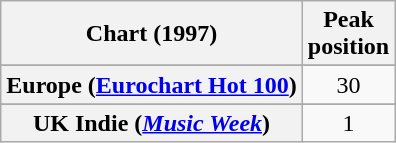<table class="wikitable sortable plainrowheaders">
<tr>
<th>Chart (1997)</th>
<th>Peak<br>position</th>
</tr>
<tr>
</tr>
<tr>
<th scope="row">Europe (<a href='#'>Eurochart Hot 100</a>)</th>
<td align="center">30</td>
</tr>
<tr>
</tr>
<tr>
</tr>
<tr>
</tr>
<tr>
</tr>
<tr>
</tr>
<tr>
</tr>
<tr>
<th scope="row">UK Indie (<em><a href='#'>Music Week</a></em>)</th>
<td align=center>1</td>
</tr>
</table>
